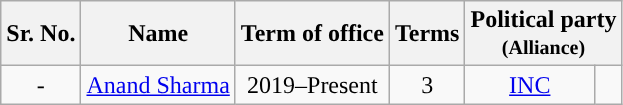<table class="wikitable sortable">
<tr>
<th>Sr. No.</th>
<th>Name</th>
<th>Term of office</th>
<th>Terms</th>
<th colspan="2">Political party<br><small>(Alliance)</small>
</th>
</tr>
<tr align="center">
<td> -</td>
<td><a href='#'>Anand Sharma</a></td>
<td>2019–Present</td>
<td>3</td>
<td><a href='#'>INC</a></td>
<td></td>
</tr>
</table>
